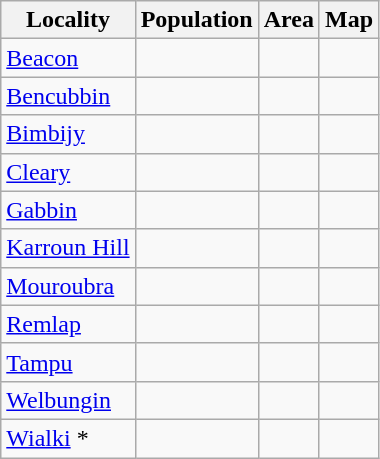<table class="wikitable sortable">
<tr>
<th>Locality</th>
<th data-sort-type=number>Population</th>
<th data-sort-type=number>Area</th>
<th>Map</th>
</tr>
<tr>
<td><a href='#'>Beacon</a></td>
<td></td>
<td></td>
<td></td>
</tr>
<tr>
<td><a href='#'>Bencubbin</a></td>
<td></td>
<td></td>
<td></td>
</tr>
<tr>
<td><a href='#'>Bimbijy</a></td>
<td></td>
<td></td>
<td></td>
</tr>
<tr>
<td><a href='#'>Cleary</a></td>
<td></td>
<td></td>
<td></td>
</tr>
<tr>
<td><a href='#'>Gabbin</a></td>
<td></td>
<td></td>
<td></td>
</tr>
<tr>
<td><a href='#'>Karroun Hill</a></td>
<td></td>
<td></td>
<td></td>
</tr>
<tr>
<td><a href='#'>Mouroubra</a></td>
<td></td>
<td></td>
<td></td>
</tr>
<tr>
<td><a href='#'>Remlap</a></td>
<td></td>
<td></td>
<td></td>
</tr>
<tr>
<td><a href='#'>Tampu</a></td>
<td></td>
<td></td>
<td></td>
</tr>
<tr>
<td><a href='#'>Welbungin</a></td>
<td></td>
<td></td>
<td></td>
</tr>
<tr>
<td><a href='#'>Wialki</a> *</td>
<td></td>
<td></td>
<td></td>
</tr>
</table>
